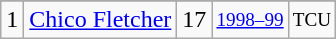<table class="wikitable">
<tr>
</tr>
<tr>
<td>1</td>
<td><a href='#'>Chico Fletcher</a></td>
<td>17</td>
<td style="font-size:80%;"><a href='#'>1998–99</a></td>
<td style="font-size:80%;">TCU</td>
</tr>
</table>
